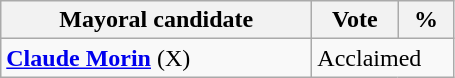<table class="wikitable">
<tr>
<th bgcolor="#DDDDFF" width="200px">Mayoral candidate</th>
<th bgcolor="#DDDDFF" width="50px">Vote</th>
<th bgcolor="#DDDDFF"  width="30px">%</th>
</tr>
<tr>
<td><strong><a href='#'>Claude Morin</a></strong> (X)</td>
<td colspan="2">Acclaimed</td>
</tr>
</table>
